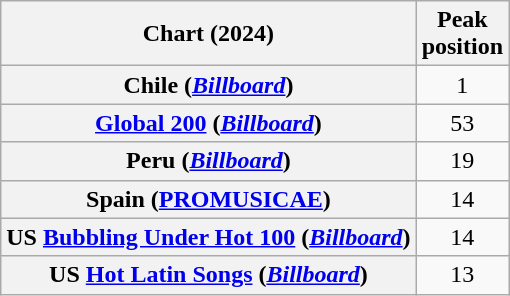<table class="wikitable sortable plainrowheaders" style="text-align:center">
<tr>
<th scope="col">Chart (2024)</th>
<th scope="col">Peak<br>position</th>
</tr>
<tr>
<th scope="row">Chile (<em><a href='#'>Billboard</a></em>)</th>
<td>1</td>
</tr>
<tr>
<th scope="row"><a href='#'>Global 200</a> (<em><a href='#'>Billboard</a></em>)</th>
<td>53</td>
</tr>
<tr>
<th scope="row">Peru (<em><a href='#'>Billboard</a></em>)</th>
<td>19</td>
</tr>
<tr>
<th scope="row">Spain (<a href='#'>PROMUSICAE</a>)</th>
<td>14</td>
</tr>
<tr>
<th scope="row">US <a href='#'>Bubbling Under Hot 100</a> (<em><a href='#'>Billboard</a></em>)</th>
<td>14</td>
</tr>
<tr>
<th scope="row">US <a href='#'>Hot Latin Songs</a> (<em><a href='#'>Billboard</a></em>)</th>
<td>13</td>
</tr>
</table>
